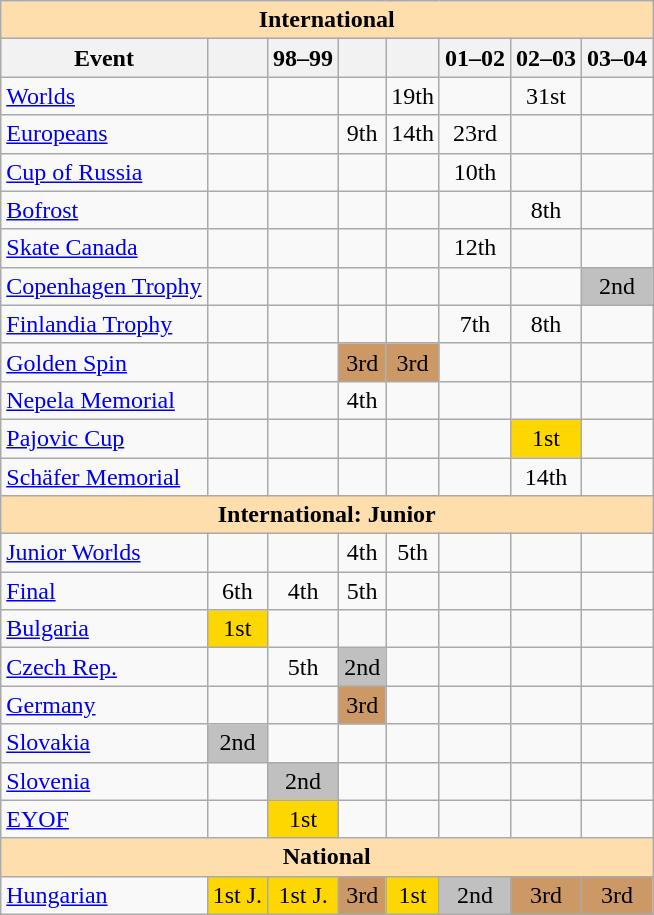<table class="wikitable" style="text-align:center">
<tr>
<th style="background-color: #ffdead; " colspan=8 align=center>International</th>
</tr>
<tr>
<th>Event</th>
<th></th>
<th>98–99</th>
<th></th>
<th></th>
<th>01–02</th>
<th>02–03</th>
<th>03–04</th>
</tr>
<tr>
<td align=left><a href='#'>Worlds</a></td>
<td></td>
<td></td>
<td></td>
<td>19th</td>
<td></td>
<td>31st</td>
<td></td>
</tr>
<tr>
<td align=left><a href='#'>Europeans</a></td>
<td></td>
<td></td>
<td>9th</td>
<td>14th</td>
<td>23rd</td>
<td></td>
<td></td>
</tr>
<tr>
<td align=left> <a href='#'>Cup of Russia</a></td>
<td></td>
<td></td>
<td></td>
<td></td>
<td>10th</td>
<td></td>
<td></td>
</tr>
<tr>
<td align=left> <a href='#'>Bofrost</a></td>
<td></td>
<td></td>
<td></td>
<td></td>
<td></td>
<td>8th</td>
<td></td>
</tr>
<tr>
<td align=left> <a href='#'>Skate Canada</a></td>
<td></td>
<td></td>
<td></td>
<td></td>
<td>12th</td>
<td></td>
<td></td>
</tr>
<tr>
<td align=left><a href='#'>Copenhagen Trophy</a></td>
<td></td>
<td></td>
<td></td>
<td></td>
<td></td>
<td></td>
<td bgcolor=silver>2nd</td>
</tr>
<tr>
<td align=left><a href='#'>Finlandia Trophy</a></td>
<td></td>
<td></td>
<td></td>
<td></td>
<td>7th</td>
<td>8th</td>
<td></td>
</tr>
<tr>
<td align=left><a href='#'>Golden Spin</a></td>
<td></td>
<td></td>
<td bgcolor=cc9966>3rd</td>
<td bgcolor=cc9966>3rd</td>
<td></td>
<td></td>
<td></td>
</tr>
<tr>
<td align=left><a href='#'>Nepela Memorial</a></td>
<td></td>
<td></td>
<td>4th</td>
<td></td>
<td></td>
<td></td>
<td></td>
</tr>
<tr>
<td align=left><a href='#'>Pajovic Cup</a></td>
<td></td>
<td></td>
<td></td>
<td></td>
<td></td>
<td bgcolor=gold>1st</td>
<td></td>
</tr>
<tr>
<td align=left><a href='#'>Schäfer Memorial</a></td>
<td></td>
<td></td>
<td></td>
<td></td>
<td></td>
<td>14th</td>
<td></td>
</tr>
<tr>
<th style="background-color: #ffdead; " colspan=8 align=center>International: Junior</th>
</tr>
<tr>
<td align=left><a href='#'>Junior Worlds</a></td>
<td></td>
<td></td>
<td>4th</td>
<td>5th</td>
<td></td>
<td></td>
<td></td>
</tr>
<tr>
<td align=left> <a href='#'>Final</a></td>
<td>6th</td>
<td>4th</td>
<td>5th</td>
<td></td>
<td></td>
<td></td>
<td></td>
</tr>
<tr>
<td align=left> <a href='#'>Bulgaria</a></td>
<td bgcolor=gold>1st</td>
<td></td>
<td></td>
<td></td>
<td></td>
<td></td>
<td></td>
</tr>
<tr>
<td align=left> <a href='#'>Czech Rep.</a></td>
<td></td>
<td>5th</td>
<td bgcolor=silver>2nd</td>
<td></td>
<td></td>
<td></td>
<td></td>
</tr>
<tr>
<td align=left> <a href='#'>Germany</a></td>
<td></td>
<td></td>
<td bgcolor=cc9966>3rd</td>
<td></td>
<td></td>
<td></td>
<td></td>
</tr>
<tr>
<td align=left> <a href='#'>Slovakia</a></td>
<td bgcolor=silver>2nd</td>
<td></td>
<td></td>
<td></td>
<td></td>
<td></td>
<td></td>
</tr>
<tr>
<td align=left> <a href='#'>Slovenia</a></td>
<td></td>
<td bgcolor=silver>2nd</td>
<td></td>
<td></td>
<td></td>
<td></td>
<td></td>
</tr>
<tr>
<td align=left><a href='#'>EYOF</a></td>
<td></td>
<td bgcolor=gold>1st</td>
<td></td>
<td></td>
<td></td>
<td></td>
<td></td>
</tr>
<tr>
<th style="background-color: #ffdead; " colspan=8 align=center>National</th>
</tr>
<tr>
<td align=left><a href='#'>Hungarian</a></td>
<td bgcolor=gold>1st J.</td>
<td bgcolor=gold>1st J.</td>
<td bgcolor=cc9966>3rd</td>
<td bgcolor=gold>1st</td>
<td bgcolor=silver>2nd</td>
<td bgcolor=cc9966>3rd</td>
<td bgcolor=cc9966>3rd</td>
</tr>
</table>
